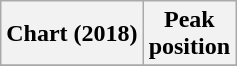<table class="wikitable plainrowheaders" style="text-align:center">
<tr>
<th scope="col">Chart (2018)</th>
<th scope="col">Peak<br>position</th>
</tr>
<tr>
</tr>
</table>
